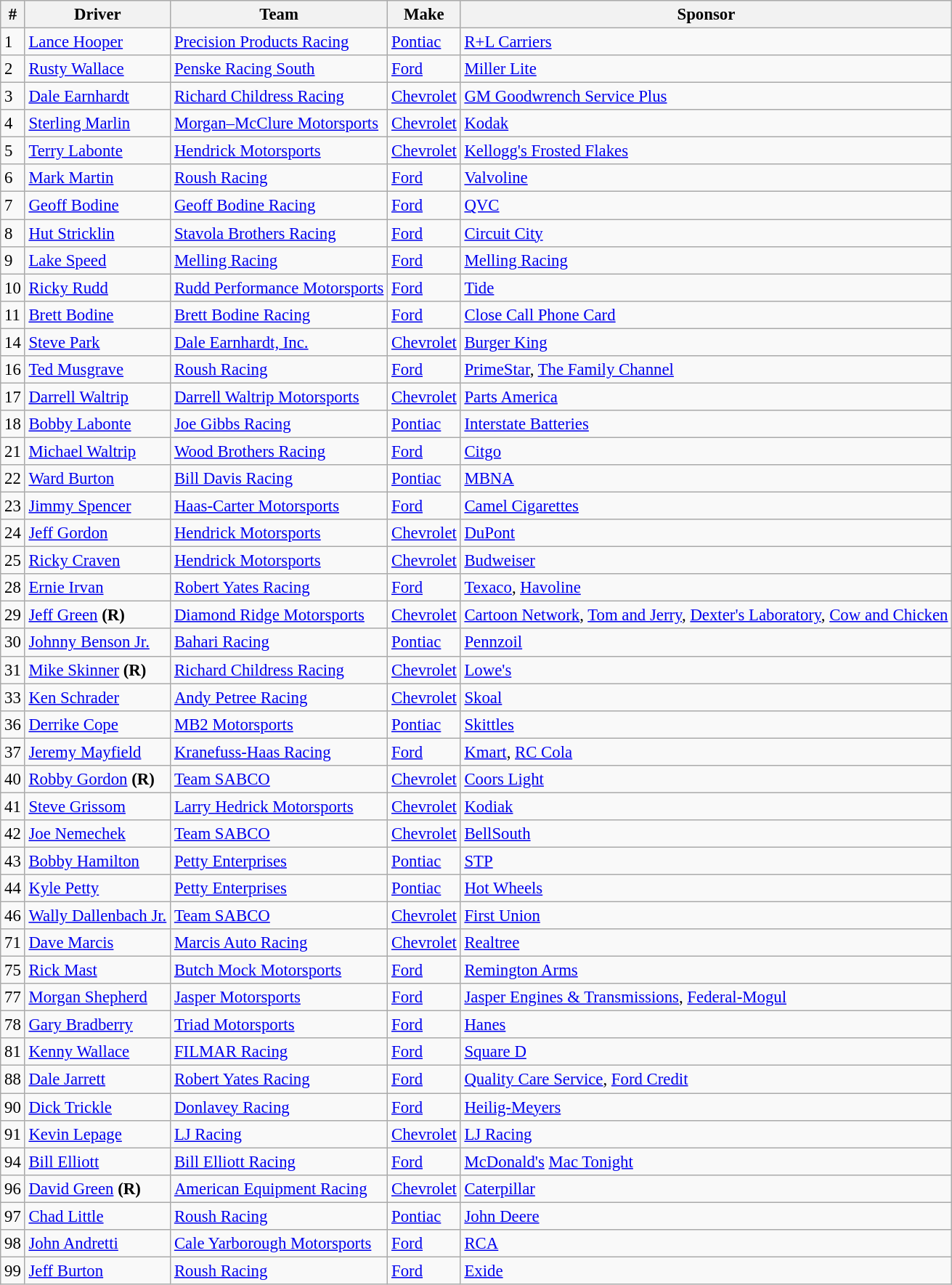<table class="wikitable" style="font-size:95%">
<tr>
<th>#</th>
<th>Driver</th>
<th>Team</th>
<th>Make</th>
<th>Sponsor</th>
</tr>
<tr>
<td>1</td>
<td><a href='#'>Lance Hooper</a></td>
<td><a href='#'>Precision Products Racing</a></td>
<td><a href='#'>Pontiac</a></td>
<td><a href='#'>R+L Carriers</a></td>
</tr>
<tr>
<td>2</td>
<td><a href='#'>Rusty Wallace</a></td>
<td><a href='#'>Penske Racing South</a></td>
<td><a href='#'>Ford</a></td>
<td><a href='#'>Miller Lite</a></td>
</tr>
<tr>
<td>3</td>
<td><a href='#'>Dale Earnhardt</a></td>
<td><a href='#'>Richard Childress Racing</a></td>
<td><a href='#'>Chevrolet</a></td>
<td><a href='#'>GM Goodwrench Service Plus</a></td>
</tr>
<tr>
<td>4</td>
<td><a href='#'>Sterling Marlin</a></td>
<td><a href='#'>Morgan–McClure Motorsports</a></td>
<td><a href='#'>Chevrolet</a></td>
<td><a href='#'>Kodak</a></td>
</tr>
<tr>
<td>5</td>
<td><a href='#'>Terry Labonte</a></td>
<td><a href='#'>Hendrick Motorsports</a></td>
<td><a href='#'>Chevrolet</a></td>
<td><a href='#'>Kellogg's Frosted Flakes</a></td>
</tr>
<tr>
<td>6</td>
<td><a href='#'>Mark Martin</a></td>
<td><a href='#'>Roush Racing</a></td>
<td><a href='#'>Ford</a></td>
<td><a href='#'>Valvoline</a></td>
</tr>
<tr>
<td>7</td>
<td><a href='#'>Geoff Bodine</a></td>
<td><a href='#'>Geoff Bodine Racing</a></td>
<td><a href='#'>Ford</a></td>
<td><a href='#'>QVC</a></td>
</tr>
<tr>
<td>8</td>
<td><a href='#'>Hut Stricklin</a></td>
<td><a href='#'>Stavola Brothers Racing</a></td>
<td><a href='#'>Ford</a></td>
<td><a href='#'>Circuit City</a></td>
</tr>
<tr>
<td>9</td>
<td><a href='#'>Lake Speed</a></td>
<td><a href='#'>Melling Racing</a></td>
<td><a href='#'>Ford</a></td>
<td><a href='#'>Melling Racing</a></td>
</tr>
<tr>
<td>10</td>
<td><a href='#'>Ricky Rudd</a></td>
<td><a href='#'>Rudd Performance Motorsports</a></td>
<td><a href='#'>Ford</a></td>
<td><a href='#'>Tide</a></td>
</tr>
<tr>
<td>11</td>
<td><a href='#'>Brett Bodine</a></td>
<td><a href='#'>Brett Bodine Racing</a></td>
<td><a href='#'>Ford</a></td>
<td><a href='#'>Close Call Phone Card</a></td>
</tr>
<tr>
<td>14</td>
<td><a href='#'>Steve Park</a></td>
<td><a href='#'>Dale Earnhardt, Inc.</a></td>
<td><a href='#'>Chevrolet</a></td>
<td><a href='#'>Burger King</a></td>
</tr>
<tr>
<td>16</td>
<td><a href='#'>Ted Musgrave</a></td>
<td><a href='#'>Roush Racing</a></td>
<td><a href='#'>Ford</a></td>
<td><a href='#'>PrimeStar</a>, <a href='#'>The Family Channel</a></td>
</tr>
<tr>
<td>17</td>
<td><a href='#'>Darrell Waltrip</a></td>
<td><a href='#'>Darrell Waltrip Motorsports</a></td>
<td><a href='#'>Chevrolet</a></td>
<td><a href='#'>Parts America</a></td>
</tr>
<tr>
<td>18</td>
<td><a href='#'>Bobby Labonte</a></td>
<td><a href='#'>Joe Gibbs Racing</a></td>
<td><a href='#'>Pontiac</a></td>
<td><a href='#'>Interstate Batteries</a></td>
</tr>
<tr>
<td>21</td>
<td><a href='#'>Michael Waltrip</a></td>
<td><a href='#'>Wood Brothers Racing</a></td>
<td><a href='#'>Ford</a></td>
<td><a href='#'>Citgo</a></td>
</tr>
<tr>
<td>22</td>
<td><a href='#'>Ward Burton</a></td>
<td><a href='#'>Bill Davis Racing</a></td>
<td><a href='#'>Pontiac</a></td>
<td><a href='#'>MBNA</a></td>
</tr>
<tr>
<td>23</td>
<td><a href='#'>Jimmy Spencer</a></td>
<td><a href='#'>Haas-Carter Motorsports</a></td>
<td><a href='#'>Ford</a></td>
<td><a href='#'>Camel Cigarettes</a></td>
</tr>
<tr>
<td>24</td>
<td><a href='#'>Jeff Gordon</a></td>
<td><a href='#'>Hendrick Motorsports</a></td>
<td><a href='#'>Chevrolet</a></td>
<td><a href='#'>DuPont</a></td>
</tr>
<tr>
<td>25</td>
<td><a href='#'>Ricky Craven</a></td>
<td><a href='#'>Hendrick Motorsports</a></td>
<td><a href='#'>Chevrolet</a></td>
<td><a href='#'>Budweiser</a></td>
</tr>
<tr>
<td>28</td>
<td><a href='#'>Ernie Irvan</a></td>
<td><a href='#'>Robert Yates Racing</a></td>
<td><a href='#'>Ford</a></td>
<td><a href='#'>Texaco</a>, <a href='#'>Havoline</a></td>
</tr>
<tr>
<td>29</td>
<td><a href='#'>Jeff Green</a> <strong>(R)</strong></td>
<td><a href='#'>Diamond Ridge Motorsports</a></td>
<td><a href='#'>Chevrolet</a></td>
<td><a href='#'>Cartoon Network</a>, <a href='#'>Tom and Jerry</a>, <a href='#'>Dexter's Laboratory</a>, <a href='#'>Cow and Chicken</a></td>
</tr>
<tr>
<td>30</td>
<td><a href='#'>Johnny Benson Jr.</a></td>
<td><a href='#'>Bahari Racing</a></td>
<td><a href='#'>Pontiac</a></td>
<td><a href='#'>Pennzoil</a></td>
</tr>
<tr>
<td>31</td>
<td><a href='#'>Mike Skinner</a> <strong>(R)</strong></td>
<td><a href='#'>Richard Childress Racing</a></td>
<td><a href='#'>Chevrolet</a></td>
<td><a href='#'>Lowe's</a></td>
</tr>
<tr>
<td>33</td>
<td><a href='#'>Ken Schrader</a></td>
<td><a href='#'>Andy Petree Racing</a></td>
<td><a href='#'>Chevrolet</a></td>
<td><a href='#'>Skoal</a></td>
</tr>
<tr>
<td>36</td>
<td><a href='#'>Derrike Cope</a></td>
<td><a href='#'>MB2 Motorsports</a></td>
<td><a href='#'>Pontiac</a></td>
<td><a href='#'>Skittles</a></td>
</tr>
<tr>
<td>37</td>
<td><a href='#'>Jeremy Mayfield</a></td>
<td><a href='#'>Kranefuss-Haas Racing</a></td>
<td><a href='#'>Ford</a></td>
<td><a href='#'>Kmart</a>, <a href='#'>RC Cola</a></td>
</tr>
<tr>
<td>40</td>
<td><a href='#'>Robby Gordon</a> <strong>(R)</strong></td>
<td><a href='#'>Team SABCO</a></td>
<td><a href='#'>Chevrolet</a></td>
<td><a href='#'>Coors Light</a></td>
</tr>
<tr>
<td>41</td>
<td><a href='#'>Steve Grissom</a></td>
<td><a href='#'>Larry Hedrick Motorsports</a></td>
<td><a href='#'>Chevrolet</a></td>
<td><a href='#'>Kodiak</a></td>
</tr>
<tr>
<td>42</td>
<td><a href='#'>Joe Nemechek</a></td>
<td><a href='#'>Team SABCO</a></td>
<td><a href='#'>Chevrolet</a></td>
<td><a href='#'>BellSouth</a></td>
</tr>
<tr>
<td>43</td>
<td><a href='#'>Bobby Hamilton</a></td>
<td><a href='#'>Petty Enterprises</a></td>
<td><a href='#'>Pontiac</a></td>
<td><a href='#'>STP</a></td>
</tr>
<tr>
<td>44</td>
<td><a href='#'>Kyle Petty</a></td>
<td><a href='#'>Petty Enterprises</a></td>
<td><a href='#'>Pontiac</a></td>
<td><a href='#'>Hot Wheels</a></td>
</tr>
<tr>
<td>46</td>
<td><a href='#'>Wally Dallenbach Jr.</a></td>
<td><a href='#'>Team SABCO</a></td>
<td><a href='#'>Chevrolet</a></td>
<td><a href='#'>First Union</a></td>
</tr>
<tr>
<td>71</td>
<td><a href='#'>Dave Marcis</a></td>
<td><a href='#'>Marcis Auto Racing</a></td>
<td><a href='#'>Chevrolet</a></td>
<td><a href='#'>Realtree</a></td>
</tr>
<tr>
<td>75</td>
<td><a href='#'>Rick Mast</a></td>
<td><a href='#'>Butch Mock Motorsports</a></td>
<td><a href='#'>Ford</a></td>
<td><a href='#'>Remington Arms</a></td>
</tr>
<tr>
<td>77</td>
<td><a href='#'>Morgan Shepherd</a></td>
<td><a href='#'>Jasper Motorsports</a></td>
<td><a href='#'>Ford</a></td>
<td><a href='#'>Jasper Engines & Transmissions</a>, <a href='#'>Federal-Mogul</a></td>
</tr>
<tr>
<td>78</td>
<td><a href='#'>Gary Bradberry</a></td>
<td><a href='#'>Triad Motorsports</a></td>
<td><a href='#'>Ford</a></td>
<td><a href='#'>Hanes</a></td>
</tr>
<tr>
<td>81</td>
<td><a href='#'>Kenny Wallace</a></td>
<td><a href='#'>FILMAR Racing</a></td>
<td><a href='#'>Ford</a></td>
<td><a href='#'>Square D</a></td>
</tr>
<tr>
<td>88</td>
<td><a href='#'>Dale Jarrett</a></td>
<td><a href='#'>Robert Yates Racing</a></td>
<td><a href='#'>Ford</a></td>
<td><a href='#'>Quality Care Service</a>, <a href='#'>Ford Credit</a></td>
</tr>
<tr>
<td>90</td>
<td><a href='#'>Dick Trickle</a></td>
<td><a href='#'>Donlavey Racing</a></td>
<td><a href='#'>Ford</a></td>
<td><a href='#'>Heilig-Meyers</a></td>
</tr>
<tr>
<td>91</td>
<td><a href='#'>Kevin Lepage</a></td>
<td><a href='#'>LJ Racing</a></td>
<td><a href='#'>Chevrolet</a></td>
<td><a href='#'>LJ Racing</a></td>
</tr>
<tr>
<td>94</td>
<td><a href='#'>Bill Elliott</a></td>
<td><a href='#'>Bill Elliott Racing</a></td>
<td><a href='#'>Ford</a></td>
<td><a href='#'>McDonald's</a> <a href='#'>Mac Tonight</a></td>
</tr>
<tr>
<td>96</td>
<td><a href='#'>David Green</a> <strong>(R)</strong></td>
<td><a href='#'>American Equipment Racing</a></td>
<td><a href='#'>Chevrolet</a></td>
<td><a href='#'>Caterpillar</a></td>
</tr>
<tr>
<td>97</td>
<td><a href='#'>Chad Little</a></td>
<td><a href='#'>Roush Racing</a></td>
<td><a href='#'>Pontiac</a></td>
<td><a href='#'>John Deere</a></td>
</tr>
<tr>
<td>98</td>
<td><a href='#'>John Andretti</a></td>
<td><a href='#'>Cale Yarborough Motorsports</a></td>
<td><a href='#'>Ford</a></td>
<td><a href='#'>RCA</a></td>
</tr>
<tr>
<td>99</td>
<td><a href='#'>Jeff Burton</a></td>
<td><a href='#'>Roush Racing</a></td>
<td><a href='#'>Ford</a></td>
<td><a href='#'>Exide</a></td>
</tr>
</table>
